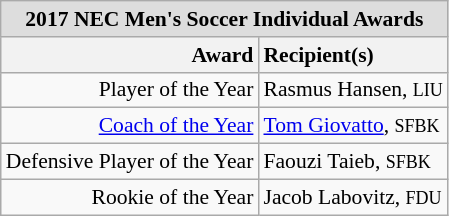<table class="wikitable" style="white-space:nowrap; font-size:90%;">
<tr>
<td colspan="7" style="text-align:center; background:#ddd;"><strong>2017 NEC Men's Soccer Individual Awards</strong></td>
</tr>
<tr>
<th style="text-align:right;">Award</th>
<th style="text-align:left;">Recipient(s)</th>
</tr>
<tr>
<td style="text-align:right;">Player of the Year</td>
<td style="text-align:left;">Rasmus Hansen, <small>LIU</small></td>
</tr>
<tr>
<td style="text-align:right;"><a href='#'>Coach of the Year</a></td>
<td style="text-align:left;"><a href='#'>Tom Giovatto</a>, <small>SFBK</small></td>
</tr>
<tr>
<td style="text-align:right;">Defensive Player of the Year</td>
<td style="text-align:left;">Faouzi Taieb, <small>SFBK</small></td>
</tr>
<tr>
<td style="text-align:right;">Rookie of the Year</td>
<td style="text-align:left;">Jacob Labovitz, <small>FDU</small></td>
</tr>
</table>
